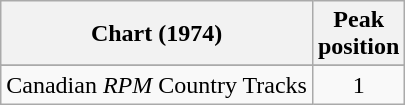<table class="wikitable sortable">
<tr>
<th align="left">Chart (1974)</th>
<th align="center">Peak<br>position</th>
</tr>
<tr>
</tr>
<tr>
</tr>
<tr>
<td align="left">Canadian <em>RPM</em> Country Tracks</td>
<td align="center">1</td>
</tr>
</table>
